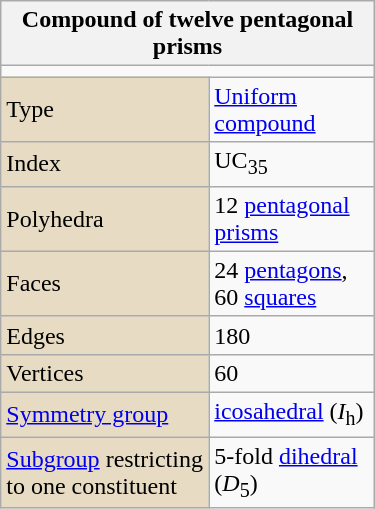<table class="wikitable" style="float:right; margin-left:5px; width:250px">
<tr>
<th bgcolor=#e7dcc3 colspan=2>Compound of twelve pentagonal prisms</th>
</tr>
<tr>
<td align=center colspan=2></td>
</tr>
<tr>
<td bgcolor=#e7dcc3>Type</td>
<td><a href='#'>Uniform compound</a></td>
</tr>
<tr>
<td bgcolor=#e7dcc3>Index</td>
<td>UC<sub>35</sub></td>
</tr>
<tr>
<td bgcolor=#e7dcc3>Polyhedra</td>
<td>12 <a href='#'>pentagonal prisms</a></td>
</tr>
<tr>
<td bgcolor=#e7dcc3>Faces</td>
<td>24 <a href='#'>pentagons</a>, 60 <a href='#'>squares</a></td>
</tr>
<tr>
<td bgcolor=#e7dcc3>Edges</td>
<td>180</td>
</tr>
<tr>
<td bgcolor=#e7dcc3>Vertices</td>
<td>60</td>
</tr>
<tr>
<td bgcolor=#e7dcc3><a href='#'>Symmetry group</a></td>
<td><a href='#'>icosahedral</a> (<em>I</em><sub>h</sub>)</td>
</tr>
<tr>
<td bgcolor=#e7dcc3><a href='#'>Subgroup</a> restricting to one constituent</td>
<td>5-fold <a href='#'>dihedral</a> (<em>D</em><sub>5</sub>)</td>
</tr>
</table>
